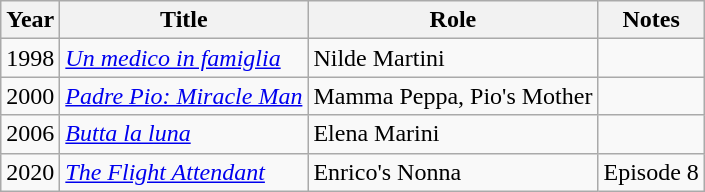<table class="wikitable sortable">
<tr>
<th>Year</th>
<th>Title</th>
<th>Role</th>
<th class="unsortable">Notes</th>
</tr>
<tr>
<td>1998</td>
<td><em><a href='#'>Un medico in famiglia</a></em></td>
<td>Nilde Martini</td>
<td></td>
</tr>
<tr>
<td>2000</td>
<td><em><a href='#'>Padre Pio: Miracle Man</a></em></td>
<td>Mamma Peppa, Pio's Mother</td>
<td></td>
</tr>
<tr>
<td>2006</td>
<td><em><a href='#'>Butta la luna</a></em></td>
<td>Elena Marini</td>
<td></td>
</tr>
<tr>
<td>2020</td>
<td><em><a href='#'>The Flight Attendant</a></em></td>
<td>Enrico's Nonna</td>
<td>Episode 8</td>
</tr>
</table>
